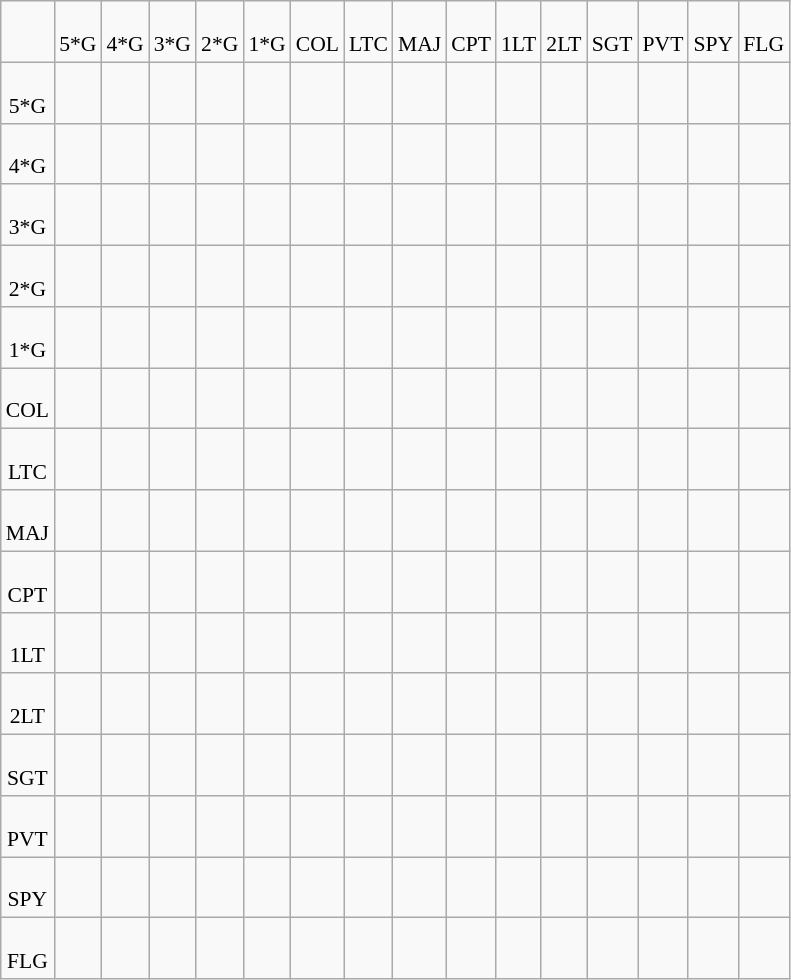<table class="wikitable" style="text-align:center;font-size:90%;">
<tr>
<td> </td>
<td><br>5*G</td>
<td><br>4*G</td>
<td><br>3*G</td>
<td><br>2*G</td>
<td><br>1*G</td>
<td><br>COL</td>
<td><br>LTC</td>
<td><br>MAJ</td>
<td><br>CPT</td>
<td><br>1LT</td>
<td><br>2LT</td>
<td><br>SGT</td>
<td><br>PVT</td>
<td><br>SPY</td>
<td><br>FLG</td>
</tr>
<tr>
<td><br>5*G</td>
<td></td>
<td></td>
<td></td>
<td></td>
<td></td>
<td></td>
<td></td>
<td></td>
<td></td>
<td></td>
<td></td>
<td></td>
<td></td>
<td></td>
<td></td>
</tr>
<tr>
<td><br>4*G</td>
<td></td>
<td></td>
<td></td>
<td></td>
<td></td>
<td></td>
<td></td>
<td></td>
<td></td>
<td></td>
<td></td>
<td></td>
<td></td>
<td></td>
<td></td>
</tr>
<tr>
<td><br>3*G</td>
<td></td>
<td></td>
<td></td>
<td></td>
<td></td>
<td></td>
<td></td>
<td></td>
<td></td>
<td></td>
<td></td>
<td></td>
<td></td>
<td></td>
<td></td>
</tr>
<tr>
<td><br>2*G</td>
<td></td>
<td></td>
<td></td>
<td></td>
<td></td>
<td></td>
<td></td>
<td></td>
<td></td>
<td></td>
<td></td>
<td></td>
<td></td>
<td></td>
<td></td>
</tr>
<tr>
<td><br>1*G</td>
<td></td>
<td></td>
<td></td>
<td></td>
<td></td>
<td></td>
<td></td>
<td></td>
<td></td>
<td></td>
<td></td>
<td></td>
<td></td>
<td></td>
<td></td>
</tr>
<tr>
<td><br>COL</td>
<td></td>
<td></td>
<td></td>
<td></td>
<td></td>
<td></td>
<td></td>
<td></td>
<td></td>
<td></td>
<td></td>
<td></td>
<td></td>
<td></td>
<td></td>
</tr>
<tr>
<td><br>LTC</td>
<td></td>
<td></td>
<td></td>
<td></td>
<td></td>
<td></td>
<td></td>
<td></td>
<td></td>
<td></td>
<td></td>
<td></td>
<td></td>
<td></td>
<td></td>
</tr>
<tr>
<td><br>MAJ</td>
<td></td>
<td></td>
<td></td>
<td></td>
<td></td>
<td></td>
<td></td>
<td></td>
<td></td>
<td></td>
<td></td>
<td></td>
<td></td>
<td></td>
<td></td>
</tr>
<tr>
<td><br>CPT</td>
<td></td>
<td></td>
<td></td>
<td></td>
<td></td>
<td></td>
<td></td>
<td></td>
<td></td>
<td></td>
<td></td>
<td></td>
<td></td>
<td></td>
<td></td>
</tr>
<tr>
<td><br>1LT</td>
<td></td>
<td></td>
<td></td>
<td></td>
<td></td>
<td></td>
<td></td>
<td></td>
<td></td>
<td></td>
<td></td>
<td></td>
<td></td>
<td></td>
<td></td>
</tr>
<tr>
<td><br>2LT</td>
<td></td>
<td></td>
<td></td>
<td></td>
<td></td>
<td></td>
<td></td>
<td></td>
<td></td>
<td></td>
<td></td>
<td></td>
<td></td>
<td></td>
<td></td>
</tr>
<tr>
<td><br>SGT</td>
<td></td>
<td></td>
<td></td>
<td></td>
<td></td>
<td></td>
<td></td>
<td></td>
<td></td>
<td></td>
<td></td>
<td></td>
<td></td>
<td></td>
<td></td>
</tr>
<tr>
<td><br>PVT</td>
<td></td>
<td></td>
<td></td>
<td></td>
<td></td>
<td></td>
<td></td>
<td></td>
<td></td>
<td></td>
<td></td>
<td></td>
<td></td>
<td></td>
<td></td>
</tr>
<tr>
<td><br>SPY</td>
<td></td>
<td></td>
<td></td>
<td></td>
<td></td>
<td></td>
<td></td>
<td></td>
<td></td>
<td></td>
<td></td>
<td></td>
<td></td>
<td></td>
<td></td>
</tr>
<tr>
<td><br>FLG</td>
<td></td>
<td></td>
<td></td>
<td></td>
<td></td>
<td></td>
<td></td>
<td></td>
<td></td>
<td></td>
<td></td>
<td></td>
<td></td>
<td></td>
<td></td>
</tr>
</table>
